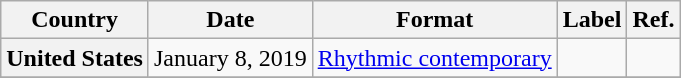<table class="wikitable plainrowheaders">
<tr>
<th scope="col">Country</th>
<th scope="col">Date</th>
<th scope="col">Format</th>
<th scope="col">Label</th>
<th scope="col">Ref.</th>
</tr>
<tr>
<th scope="row">United States</th>
<td>January 8, 2019</td>
<td><a href='#'>Rhythmic contemporary</a></td>
<td></td>
<td></td>
</tr>
<tr>
</tr>
</table>
